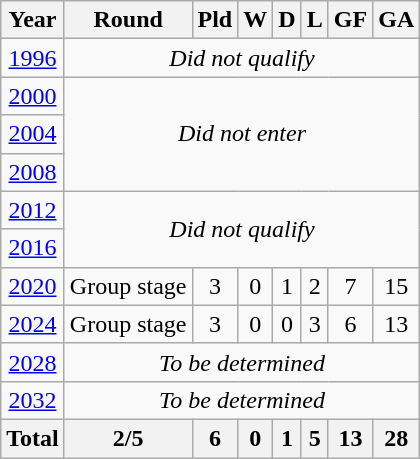<table class="wikitable" style="text-align: center;">
<tr>
<th>Year</th>
<th>Round</th>
<th>Pld</th>
<th>W</th>
<th>D</th>
<th>L</th>
<th>GF</th>
<th>GA</th>
</tr>
<tr>
<td> <a href='#'>1996</a></td>
<td colspan=7><em>Did not qualify</em></td>
</tr>
<tr>
<td> <a href='#'>2000</a></td>
<td colspan=7 rowspan=3><em>Did not enter</em></td>
</tr>
<tr>
<td> <a href='#'>2004</a></td>
</tr>
<tr>
<td> <a href='#'>2008</a></td>
</tr>
<tr>
<td> <a href='#'>2012</a></td>
<td colspan=7 rowspan=2><em>Did not qualify</em></td>
</tr>
<tr>
<td> <a href='#'>2016</a></td>
</tr>
<tr>
<td> <a href='#'>2020</a></td>
<td>Group stage</td>
<td>3</td>
<td>0</td>
<td>1</td>
<td>2</td>
<td>7</td>
<td>15</td>
</tr>
<tr>
<td> <a href='#'>2024</a></td>
<td>Group stage</td>
<td>3</td>
<td>0</td>
<td>0</td>
<td>3</td>
<td>6</td>
<td>13</td>
</tr>
<tr>
<td> <a href='#'>2028</a></td>
<td colspan=8><em>To be determined</em></td>
</tr>
<tr>
<td> <a href='#'>2032</a></td>
<td colspan=8><em>To be determined</em></td>
</tr>
<tr>
<th>Total</th>
<th>2/5</th>
<th>6</th>
<th>0</th>
<th>1</th>
<th>5</th>
<th>13</th>
<th>28</th>
</tr>
</table>
